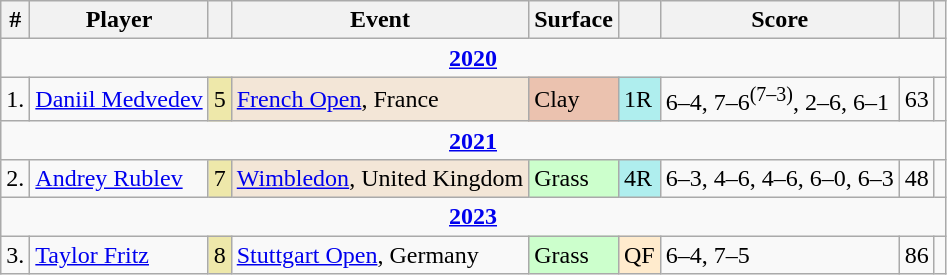<table class="wikitable sortable">
<tr>
<th class="unsortable">#</th>
<th>Player</th>
<th></th>
<th>Event</th>
<th>Surface</th>
<th class="unsortable"></th>
<th class="unsortable">Score</th>
<th class="unsortable"></th>
<th class="unsortable"></th>
</tr>
<tr>
<td colspan="9" style="text-align:center"><strong><a href='#'>2020</a></strong></td>
</tr>
<tr>
<td>1.</td>
<td> <a href='#'>Daniil Medvedev</a></td>
<td bgcolor=eee8aa>5</td>
<td bgcolor=F3E6D7><a href='#'>French Open</a>, France</td>
<td bgcolor=EBC2AF>Clay</td>
<td bgcolor=AFEEEE>1R</td>
<td>6–4, 7–6<sup>(7–3)</sup>, 2–6, 6–1</td>
<td>63</td>
<td></td>
</tr>
<tr>
<td colspan="9" style="text-align:center"><strong><a href='#'>2021</a></strong></td>
</tr>
<tr>
<td>2.</td>
<td> <a href='#'>Andrey Rublev</a></td>
<td bgcolor=eee8aa>7</td>
<td bgcolor=F3E6D7><a href='#'>Wimbledon</a>, United Kingdom</td>
<td bgcolor=#CFC>Grass</td>
<td bgcolor=AFEEEE>4R</td>
<td>6–3, 4–6, 4–6, 6–0, 6–3</td>
<td>48</td>
<td></td>
</tr>
<tr>
<td colspan="9" style="text-align:center"><strong><a href='#'>2023</a></strong></td>
</tr>
<tr>
<td>3.</td>
<td> <a href='#'>Taylor Fritz</a></td>
<td bgcolor=eee8aa>8</td>
<td><a href='#'>Stuttgart Open</a>, Germany</td>
<td bgcolor=#CFC>Grass</td>
<td bgcolor=ffebcd>QF</td>
<td>6–4, 7–5</td>
<td>86</td>
<td></td>
</tr>
</table>
